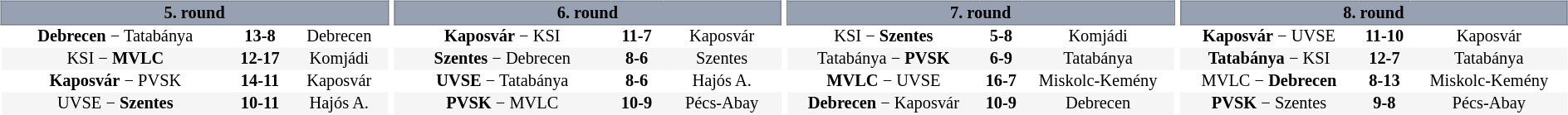<table table width=100%>
<tr>
<td width=25% valign="top"><br><table border=0 cellspacing=0 cellpadding=1em style="font-size: 85%; border-collapse: collapse;" width=100%>
<tr>
<td colspan=5 bgcolor=#98A1B2 style="border:1px solid #7A8392; text-align: center;"><span><strong>5. round</strong></span></td>
</tr>
<tr align=center bgcolor=#FFFFFF>
<td><strong>Debrecen</strong>  −  Tatabánya</td>
<td><strong>13-8</strong></td>
<td>Debrecen</td>
</tr>
<tr align=center bgcolor=#f5f5f5>
<td>KSI  −  <strong>MVLC</strong></td>
<td><strong>12-17</strong></td>
<td>Komjádi</td>
</tr>
<tr align=center bgcolor=#FFFFFF>
<td><strong>Kaposvár</strong>  −  PVSK</td>
<td><strong>14-11</strong></td>
<td>Kaposvár</td>
</tr>
<tr align=center bgcolor=#f5f5f5>
<td>UVSE  −  <strong>Szentes</strong></td>
<td><strong>10-11</strong></td>
<td>Hajós A.</td>
</tr>
</table>
</td>
<td width=25% valign="top"><br><table border=0 cellspacing=0 cellpadding=1em style="font-size: 85%; border-collapse: collapse;" width=100%>
<tr>
<td colspan=5 bgcolor=#98A1B2 style="border:1px solid #7A8392; text-align: center;"><span><strong>6. round</strong></span></td>
</tr>
<tr align=center bgcolor=#FFFFFF>
<td><strong>Kaposvár</strong>  −  KSI</td>
<td><strong>11-7</strong></td>
<td>Kaposvár</td>
</tr>
<tr align=center bgcolor=#f5f5f5>
<td><strong>Szentes</strong>  −  Debrecen</td>
<td><strong>8-6</strong></td>
<td>Szentes</td>
</tr>
<tr align=center bgcolor=#FFFFFF>
<td><strong>UVSE</strong>  −  Tatabánya</td>
<td><strong>8-6</strong></td>
<td>Hajós A.</td>
</tr>
<tr align=center bgcolor=#f5f5f5>
<td><strong>PVSK</strong>  −  MVLC</td>
<td><strong>10-9</strong></td>
<td>Pécs-Abay</td>
</tr>
</table>
</td>
<td width=25% valign="top"><br><table border=0 cellspacing=0 cellpadding=1em style="font-size: 85%; border-collapse: collapse;" width=100%>
<tr>
<td colspan=5 bgcolor=#98A1B2 style="border:1px solid #7A8392; text-align: center;"><span><strong>7. round</strong></span></td>
</tr>
<tr align=center bgcolor=#FFFFFF>
<td>KSI  −  <strong>Szentes</strong></td>
<td><strong>5-8</strong></td>
<td>Komjádi</td>
</tr>
<tr align=center bgcolor=#f5f5f5>
<td>Tatabánya  −  <strong>PVSK</strong></td>
<td><strong>6-9</strong></td>
<td>Tatabánya</td>
</tr>
<tr align=center bgcolor=#FFFFFF>
<td><strong>MVLC</strong>  −  UVSE</td>
<td><strong>16-7</strong></td>
<td>Miskolc-Kemény</td>
</tr>
<tr align=center bgcolor=#f5f5f5>
<td><strong>Debrecen</strong>  −  Kaposvár</td>
<td><strong>10-9</strong></td>
<td>Debrecen</td>
</tr>
</table>
</td>
<td width=25% valign="top"><br><table border=0 cellspacing=0 cellpadding=1em style="font-size: 85%; border-collapse: collapse;" width=100%>
<tr>
<td colspan=5 bgcolor=#98A1B2 style="border:1px solid #7A8392; text-align: center;"><span><strong>8. round</strong></span></td>
</tr>
<tr align=center bgcolor=#FFFFFF>
<td><strong>Kaposvár</strong>  −  UVSE</td>
<td><strong>11-10</strong></td>
<td>Kaposvár</td>
</tr>
<tr align=center bgcolor=#f5f5f5>
<td><strong>Tatabánya</strong>  −  KSI</td>
<td><strong>12-7</strong></td>
<td>Tatabánya</td>
</tr>
<tr align=center bgcolor=#FFFFFF>
<td>MVLC  −  <strong>Debrecen</strong></td>
<td><strong>8-13</strong></td>
<td>Miskolc-Kemény</td>
</tr>
<tr align=center bgcolor=#f5f5f5>
<td><strong>PVSK</strong>  −  Szentes</td>
<td><strong>9-8</strong></td>
<td>Pécs-Abay</td>
</tr>
</table>
</td>
</tr>
</table>
